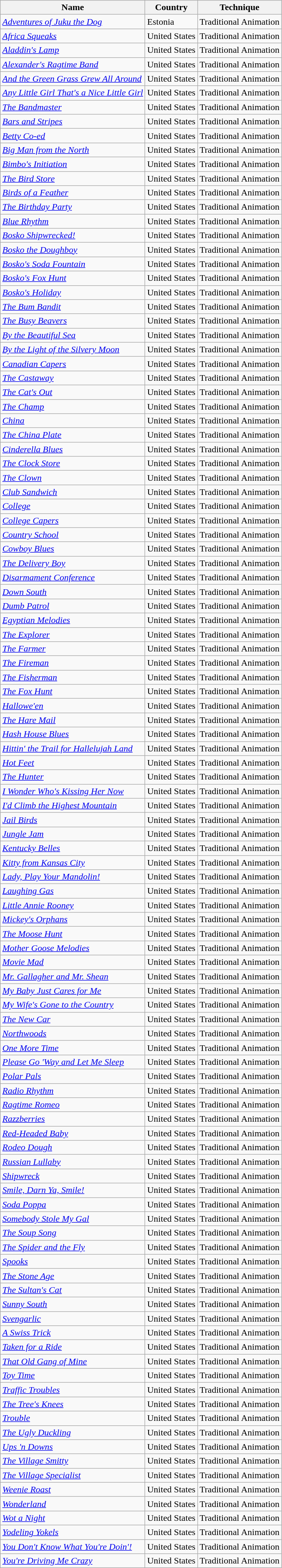<table class="wikitable sortable">
<tr>
<th>Name</th>
<th>Country</th>
<th>Technique</th>
</tr>
<tr>
<td><em><a href='#'>Adventures of Juku the Dog</a></em></td>
<td>Estonia</td>
<td>Traditional Animation</td>
</tr>
<tr>
<td><em><a href='#'>Africa Squeaks</a></em></td>
<td>United States</td>
<td>Traditional Animation</td>
</tr>
<tr>
<td><em><a href='#'>Aladdin's Lamp</a></em></td>
<td>United States</td>
<td>Traditional Animation</td>
</tr>
<tr>
<td><em><a href='#'>Alexander's Ragtime Band</a></em></td>
<td>United States</td>
<td>Traditional Animation</td>
</tr>
<tr>
<td><em><a href='#'>And the Green Grass Grew All Around</a></em></td>
<td>United States</td>
<td>Traditional Animation</td>
</tr>
<tr>
<td><em><a href='#'>Any Little Girl That's a Nice Little Girl</a></em></td>
<td>United States</td>
<td>Traditional Animation</td>
</tr>
<tr>
<td><em><a href='#'>The Bandmaster</a></em></td>
<td>United States</td>
<td>Traditional Animation</td>
</tr>
<tr>
<td><em><a href='#'>Bars and Stripes</a></em></td>
<td>United States</td>
<td>Traditional Animation</td>
</tr>
<tr>
<td><em><a href='#'>Betty Co-ed</a></em></td>
<td>United States</td>
<td>Traditional Animation</td>
</tr>
<tr>
<td><em><a href='#'>Big Man from the North</a></em></td>
<td>United States</td>
<td>Traditional Animation</td>
</tr>
<tr>
<td><em><a href='#'>Bimbo's Initiation</a></em></td>
<td>United States</td>
<td>Traditional Animation</td>
</tr>
<tr>
<td><em><a href='#'>The Bird Store</a></em></td>
<td>United States</td>
<td>Traditional Animation</td>
</tr>
<tr>
<td><em><a href='#'>Birds of a Feather</a></em></td>
<td>United States</td>
<td>Traditional Animation</td>
</tr>
<tr>
<td><em><a href='#'>The Birthday Party</a></em></td>
<td>United States</td>
<td>Traditional Animation</td>
</tr>
<tr>
<td><em><a href='#'>Blue Rhythm</a></em></td>
<td>United States</td>
<td>Traditional Animation</td>
</tr>
<tr>
<td><em><a href='#'>Bosko Shipwrecked!</a></em></td>
<td>United States</td>
<td>Traditional Animation</td>
</tr>
<tr>
<td><em><a href='#'>Bosko the Doughboy</a></em></td>
<td>United States</td>
<td>Traditional Animation</td>
</tr>
<tr>
<td><em><a href='#'>Bosko's Soda Fountain</a></em></td>
<td>United States</td>
<td>Traditional Animation</td>
</tr>
<tr>
<td><em><a href='#'>Bosko's Fox Hunt</a></em></td>
<td>United States</td>
<td>Traditional Animation</td>
</tr>
<tr>
<td><em><a href='#'>Bosko's Holiday</a></em></td>
<td>United States</td>
<td>Traditional Animation</td>
</tr>
<tr>
<td><em><a href='#'>The Bum Bandit</a></em></td>
<td>United States</td>
<td>Traditional Animation</td>
</tr>
<tr>
<td><em><a href='#'>The Busy Beavers</a></em></td>
<td>United States</td>
<td>Traditional Animation</td>
</tr>
<tr>
<td><em><a href='#'>By the Beautiful Sea</a></em></td>
<td>United States</td>
<td>Traditional Animation</td>
</tr>
<tr>
<td><em><a href='#'>By the Light of the Silvery Moon</a></em></td>
<td>United States</td>
<td>Traditional Animation</td>
</tr>
<tr>
<td><em><a href='#'>Canadian Capers</a></em></td>
<td>United States</td>
<td>Traditional Animation</td>
</tr>
<tr>
<td><em><a href='#'>The Castaway</a></em></td>
<td>United States</td>
<td>Traditional Animation</td>
</tr>
<tr>
<td><em><a href='#'>The Cat's Out</a></em></td>
<td>United States</td>
<td>Traditional Animation</td>
</tr>
<tr>
<td><em><a href='#'>The Champ</a></em></td>
<td>United States</td>
<td>Traditional Animation</td>
</tr>
<tr>
<td><em><a href='#'>China</a></em></td>
<td>United States</td>
<td>Traditional Animation</td>
</tr>
<tr>
<td><em><a href='#'>The China Plate</a></em></td>
<td>United States</td>
<td>Traditional Animation</td>
</tr>
<tr>
<td><em><a href='#'>Cinderella Blues</a></em></td>
<td>United States</td>
<td>Traditional Animation</td>
</tr>
<tr>
<td><em><a href='#'>The Clock Store</a></em></td>
<td>United States</td>
<td>Traditional Animation</td>
</tr>
<tr>
<td><em><a href='#'>The Clown</a></em></td>
<td>United States</td>
<td>Traditional Animation</td>
</tr>
<tr>
<td><em><a href='#'>Club Sandwich</a></em></td>
<td>United States</td>
<td>Traditional Animation</td>
</tr>
<tr>
<td><em><a href='#'>College</a></em></td>
<td>United States</td>
<td>Traditional Animation</td>
</tr>
<tr>
<td><em><a href='#'>College Capers</a></em></td>
<td>United States</td>
<td>Traditional Animation</td>
</tr>
<tr>
<td><em><a href='#'>Country School</a></em></td>
<td>United States</td>
<td>Traditional Animation</td>
</tr>
<tr>
<td><em><a href='#'>Cowboy Blues</a></em></td>
<td>United States</td>
<td>Traditional Animation</td>
</tr>
<tr>
<td><em><a href='#'>The Delivery Boy</a></em></td>
<td>United States</td>
<td>Traditional Animation</td>
</tr>
<tr>
<td><em><a href='#'>Disarmament Conference</a></em></td>
<td>United States</td>
<td>Traditional Animation</td>
</tr>
<tr>
<td><em><a href='#'>Down South</a></em></td>
<td>United States</td>
<td>Traditional Animation</td>
</tr>
<tr>
<td><em><a href='#'>Dumb Patrol</a></em></td>
<td>United States</td>
<td>Traditional Animation</td>
</tr>
<tr>
<td><em><a href='#'>Egyptian Melodies</a></em></td>
<td>United States</td>
<td>Traditional Animation</td>
</tr>
<tr>
<td><em><a href='#'>The Explorer</a></em></td>
<td>United States</td>
<td>Traditional Animation</td>
</tr>
<tr>
<td><em><a href='#'>The Farmer</a></em></td>
<td>United States</td>
<td>Traditional Animation</td>
</tr>
<tr>
<td><em><a href='#'>The Fireman</a></em></td>
<td>United States</td>
<td>Traditional Animation</td>
</tr>
<tr>
<td><em><a href='#'>The Fisherman</a></em></td>
<td>United States</td>
<td>Traditional Animation</td>
</tr>
<tr>
<td><em><a href='#'>The Fox Hunt</a></em></td>
<td>United States</td>
<td>Traditional Animation</td>
</tr>
<tr>
<td><em><a href='#'>Hallowe'en</a></em></td>
<td>United States</td>
<td>Traditional Animation</td>
</tr>
<tr>
<td><em><a href='#'>The Hare Mail</a></em></td>
<td>United States</td>
<td>Traditional Animation</td>
</tr>
<tr>
<td><em><a href='#'>Hash House Blues</a></em></td>
<td>United States</td>
<td>Traditional Animation</td>
</tr>
<tr>
<td><em><a href='#'>Hittin' the Trail for Hallelujah Land</a></em></td>
<td>United States</td>
<td>Traditional Animation</td>
</tr>
<tr>
<td><em><a href='#'>Hot Feet</a></em></td>
<td>United States</td>
<td>Traditional Animation</td>
</tr>
<tr>
<td><em><a href='#'>The Hunter</a></em></td>
<td>United States</td>
<td>Traditional Animation</td>
</tr>
<tr>
<td><em><a href='#'>I Wonder Who's Kissing Her Now</a></em></td>
<td>United States</td>
<td>Traditional Animation</td>
</tr>
<tr>
<td><em><a href='#'>I'd Climb the Highest Mountain</a></em></td>
<td>United States</td>
<td>Traditional Animation</td>
</tr>
<tr>
<td><em><a href='#'>Jail Birds</a></em></td>
<td>United States</td>
<td>Traditional Animation</td>
</tr>
<tr>
<td><em><a href='#'>Jungle Jam</a></em></td>
<td>United States</td>
<td>Traditional Animation</td>
</tr>
<tr>
<td><em><a href='#'>Kentucky Belles</a></em></td>
<td>United States</td>
<td>Traditional Animation</td>
</tr>
<tr>
<td><em><a href='#'>Kitty from Kansas City</a></em></td>
<td>United States</td>
<td>Traditional Animation</td>
</tr>
<tr>
<td><em><a href='#'>Lady, Play Your Mandolin!</a></em></td>
<td>United States</td>
<td>Traditional Animation</td>
</tr>
<tr>
<td><em><a href='#'>Laughing Gas</a></em></td>
<td>United States</td>
<td>Traditional Animation</td>
</tr>
<tr>
<td><em><a href='#'>Little Annie Rooney</a></em></td>
<td>United States</td>
<td>Traditional Animation</td>
</tr>
<tr>
<td><em><a href='#'>Mickey's Orphans</a></em></td>
<td>United States</td>
<td>Traditional Animation</td>
</tr>
<tr>
<td><em><a href='#'>The Moose Hunt</a></em></td>
<td>United States</td>
<td>Traditional Animation</td>
</tr>
<tr>
<td><em><a href='#'>Mother Goose Melodies</a></em></td>
<td>United States</td>
<td>Traditional Animation</td>
</tr>
<tr>
<td><em><a href='#'>Movie Mad</a></em></td>
<td>United States</td>
<td>Traditional Animation</td>
</tr>
<tr>
<td><em><a href='#'>Mr. Gallagher and Mr. Shean</a></em></td>
<td>United States</td>
<td>Traditional Animation</td>
</tr>
<tr>
<td><em><a href='#'>My Baby Just Cares for Me</a></em></td>
<td>United States</td>
<td>Traditional Animation</td>
</tr>
<tr>
<td><em><a href='#'>My Wife's Gone to the Country</a></em></td>
<td>United States</td>
<td>Traditional Animation</td>
</tr>
<tr>
<td><em><a href='#'>The New Car</a></em></td>
<td>United States</td>
<td>Traditional Animation</td>
</tr>
<tr>
<td><em><a href='#'>Northwoods</a></em></td>
<td>United States</td>
<td>Traditional Animation</td>
</tr>
<tr>
<td><em><a href='#'>One More Time</a></em></td>
<td>United States</td>
<td>Traditional Animation</td>
</tr>
<tr>
<td><em><a href='#'>Please Go 'Way and Let Me Sleep</a></em></td>
<td>United States</td>
<td>Traditional Animation</td>
</tr>
<tr>
<td><em><a href='#'>Polar Pals</a></em></td>
<td>United States</td>
<td>Traditional Animation</td>
</tr>
<tr>
<td><em><a href='#'>Radio Rhythm</a></em></td>
<td>United States</td>
<td>Traditional Animation</td>
</tr>
<tr>
<td><em><a href='#'>Ragtime Romeo</a></em></td>
<td>United States</td>
<td>Traditional Animation</td>
</tr>
<tr>
<td><em><a href='#'>Razzberries</a></em></td>
<td>United States</td>
<td>Traditional Animation</td>
</tr>
<tr>
<td><em><a href='#'>Red-Headed Baby</a></em></td>
<td>United States</td>
<td>Traditional Animation</td>
</tr>
<tr>
<td><em><a href='#'>Rodeo Dough</a></em></td>
<td>United States</td>
<td>Traditional Animation</td>
</tr>
<tr>
<td><em><a href='#'>Russian Lullaby</a></em></td>
<td>United States</td>
<td>Traditional Animation</td>
</tr>
<tr>
<td><em><a href='#'>Shipwreck</a></em></td>
<td>United States</td>
<td>Traditional Animation</td>
</tr>
<tr>
<td><em><a href='#'>Smile, Darn Ya, Smile!</a></em></td>
<td>United States</td>
<td>Traditional Animation</td>
</tr>
<tr>
<td><em><a href='#'>Soda Poppa</a></em></td>
<td>United States</td>
<td>Traditional Animation</td>
</tr>
<tr>
<td><em><a href='#'>Somebody Stole My Gal</a></em></td>
<td>United States</td>
<td>Traditional Animation</td>
</tr>
<tr>
<td><em><a href='#'>The Soup Song</a></em></td>
<td>United States</td>
<td>Traditional Animation</td>
</tr>
<tr>
<td><em><a href='#'>The Spider and the Fly</a></em></td>
<td>United States</td>
<td>Traditional Animation</td>
</tr>
<tr>
<td><em><a href='#'>Spooks</a></em></td>
<td>United States</td>
<td>Traditional Animation</td>
</tr>
<tr>
<td><em><a href='#'>The Stone Age</a></em></td>
<td>United States</td>
<td>Traditional Animation</td>
</tr>
<tr>
<td><em><a href='#'>The Sultan's Cat</a></em></td>
<td>United States</td>
<td>Traditional Animation</td>
</tr>
<tr>
<td><em><a href='#'>Sunny South</a></em></td>
<td>United States</td>
<td>Traditional Animation</td>
</tr>
<tr>
<td><em><a href='#'>Svengarlic</a></em></td>
<td>United States</td>
<td>Traditional Animation</td>
</tr>
<tr>
<td><em><a href='#'>A Swiss Trick</a></em></td>
<td>United States</td>
<td>Traditional Animation</td>
</tr>
<tr>
<td><em><a href='#'>Taken for a Ride</a></em></td>
<td>United States</td>
<td>Traditional Animation</td>
</tr>
<tr>
<td><em><a href='#'>That Old Gang of Mine</a></em></td>
<td>United States</td>
<td>Traditional Animation</td>
</tr>
<tr>
<td><em><a href='#'>Toy Time</a></em></td>
<td>United States</td>
<td>Traditional Animation</td>
</tr>
<tr>
<td><em><a href='#'>Traffic Troubles</a></em></td>
<td>United States</td>
<td>Traditional Animation</td>
</tr>
<tr>
<td><em><a href='#'>The Tree's Knees</a></em></td>
<td>United States</td>
<td>Traditional Animation</td>
</tr>
<tr>
<td><em><a href='#'>Trouble</a></em></td>
<td>United States</td>
<td>Traditional Animation</td>
</tr>
<tr>
<td><em><a href='#'>The Ugly Duckling</a></em></td>
<td>United States</td>
<td>Traditional Animation</td>
</tr>
<tr>
<td><em><a href='#'>Ups 'n Downs</a></em></td>
<td>United States</td>
<td>Traditional Animation</td>
</tr>
<tr>
<td><em><a href='#'>The Village Smitty</a></em></td>
<td>United States</td>
<td>Traditional Animation</td>
</tr>
<tr>
<td><em><a href='#'>The Village Specialist</a></em></td>
<td>United States</td>
<td>Traditional Animation</td>
</tr>
<tr>
<td><em><a href='#'>Weenie Roast</a></em></td>
<td>United States</td>
<td>Traditional Animation</td>
</tr>
<tr>
<td><em><a href='#'>Wonderland</a></em></td>
<td>United States</td>
<td>Traditional Animation</td>
</tr>
<tr>
<td><em><a href='#'>Wot a Night</a></em></td>
<td>United States</td>
<td>Traditional Animation</td>
</tr>
<tr>
<td><em><a href='#'>Yodeling Yokels</a></em></td>
<td>United States</td>
<td>Traditional Animation</td>
</tr>
<tr>
<td><em><a href='#'>You Don't Know What You're Doin'!</a></em></td>
<td>United States</td>
<td>Traditional Animation</td>
</tr>
<tr>
<td><em><a href='#'>You're Driving Me Crazy</a></em></td>
<td>United States</td>
<td>Traditional Animation</td>
</tr>
</table>
